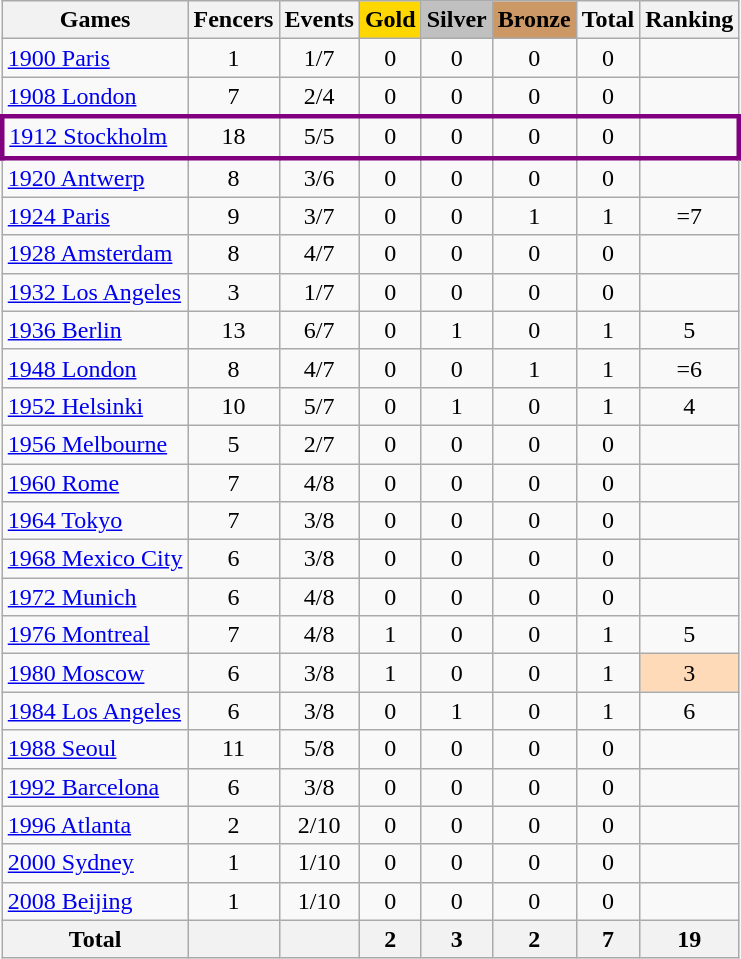<table class="wikitable sortable" style="text-align:center">
<tr>
<th>Games</th>
<th>Fencers</th>
<th>Events</th>
<th style="background-color:gold;">Gold</th>
<th style="background-color:silver;">Silver</th>
<th style="background-color:#c96;">Bronze</th>
<th>Total</th>
<th>Ranking</th>
</tr>
<tr>
<td align=left><a href='#'>1900 Paris</a></td>
<td>1</td>
<td>1/7</td>
<td>0</td>
<td>0</td>
<td>0</td>
<td>0</td>
<td></td>
</tr>
<tr>
<td align=left><a href='#'>1908 London</a></td>
<td>7</td>
<td>2/4</td>
<td>0</td>
<td>0</td>
<td>0</td>
<td>0</td>
<td></td>
</tr>
<tr align=center style="border: 3px solid purple">
<td align=left><a href='#'>1912 Stockholm</a></td>
<td>18</td>
<td>5/5</td>
<td>0</td>
<td>0</td>
<td>0</td>
<td>0</td>
<td></td>
</tr>
<tr>
<td align=left><a href='#'>1920 Antwerp</a></td>
<td>8</td>
<td>3/6</td>
<td>0</td>
<td>0</td>
<td>0</td>
<td>0</td>
<td></td>
</tr>
<tr>
<td align=left><a href='#'>1924 Paris</a></td>
<td>9</td>
<td>3/7</td>
<td>0</td>
<td>0</td>
<td>1</td>
<td>1</td>
<td>=7</td>
</tr>
<tr>
<td align=left><a href='#'>1928 Amsterdam</a></td>
<td>8</td>
<td>4/7</td>
<td>0</td>
<td>0</td>
<td>0</td>
<td>0</td>
<td></td>
</tr>
<tr>
<td align=left><a href='#'>1932 Los Angeles</a></td>
<td>3</td>
<td>1/7</td>
<td>0</td>
<td>0</td>
<td>0</td>
<td>0</td>
<td></td>
</tr>
<tr>
<td align=left><a href='#'>1936 Berlin</a></td>
<td>13</td>
<td>6/7</td>
<td>0</td>
<td>1</td>
<td>0</td>
<td>1</td>
<td>5</td>
</tr>
<tr>
<td align=left><a href='#'>1948 London</a></td>
<td>8</td>
<td>4/7</td>
<td>0</td>
<td>0</td>
<td>1</td>
<td>1</td>
<td>=6</td>
</tr>
<tr>
<td align=left><a href='#'>1952 Helsinki</a></td>
<td>10</td>
<td>5/7</td>
<td>0</td>
<td>1</td>
<td>0</td>
<td>1</td>
<td>4</td>
</tr>
<tr>
<td align=left><a href='#'>1956 Melbourne</a></td>
<td>5</td>
<td>2/7</td>
<td>0</td>
<td>0</td>
<td>0</td>
<td>0</td>
<td></td>
</tr>
<tr>
<td align=left><a href='#'>1960 Rome</a></td>
<td>7</td>
<td>4/8</td>
<td>0</td>
<td>0</td>
<td>0</td>
<td>0</td>
<td></td>
</tr>
<tr>
<td align=left><a href='#'>1964 Tokyo</a></td>
<td>7</td>
<td>3/8</td>
<td>0</td>
<td>0</td>
<td>0</td>
<td>0</td>
<td></td>
</tr>
<tr>
<td align=left><a href='#'>1968 Mexico City</a></td>
<td>6</td>
<td>3/8</td>
<td>0</td>
<td>0</td>
<td>0</td>
<td>0</td>
<td></td>
</tr>
<tr>
<td align=left><a href='#'>1972 Munich</a></td>
<td>6</td>
<td>4/8</td>
<td>0</td>
<td>0</td>
<td>0</td>
<td>0</td>
<td></td>
</tr>
<tr>
<td align=left><a href='#'>1976 Montreal</a></td>
<td>7</td>
<td>4/8</td>
<td>1</td>
<td>0</td>
<td>0</td>
<td>1</td>
<td>5</td>
</tr>
<tr>
<td align=left><a href='#'>1980 Moscow</a></td>
<td>6</td>
<td>3/8</td>
<td>1</td>
<td>0</td>
<td>0</td>
<td>1</td>
<td bgcolor=ffdab9>3</td>
</tr>
<tr>
<td align=left><a href='#'>1984 Los Angeles</a></td>
<td>6</td>
<td>3/8</td>
<td>0</td>
<td>1</td>
<td>0</td>
<td>1</td>
<td>6</td>
</tr>
<tr>
<td align=left><a href='#'>1988 Seoul</a></td>
<td>11</td>
<td>5/8</td>
<td>0</td>
<td>0</td>
<td>0</td>
<td>0</td>
<td></td>
</tr>
<tr>
<td align=left><a href='#'>1992 Barcelona</a></td>
<td>6</td>
<td>3/8</td>
<td>0</td>
<td>0</td>
<td>0</td>
<td>0</td>
<td></td>
</tr>
<tr>
<td align=left><a href='#'>1996 Atlanta</a></td>
<td>2</td>
<td>2/10</td>
<td>0</td>
<td>0</td>
<td>0</td>
<td>0</td>
<td></td>
</tr>
<tr>
<td align=left><a href='#'>2000 Sydney</a></td>
<td>1</td>
<td>1/10</td>
<td>0</td>
<td>0</td>
<td>0</td>
<td>0</td>
<td></td>
</tr>
<tr>
<td align=left><a href='#'>2008 Beijing</a></td>
<td>1</td>
<td>1/10</td>
<td>0</td>
<td>0</td>
<td>0</td>
<td>0</td>
<td></td>
</tr>
<tr>
<th>Total</th>
<th></th>
<th></th>
<th>2</th>
<th>3</th>
<th>2</th>
<th>7</th>
<th>19</th>
</tr>
</table>
